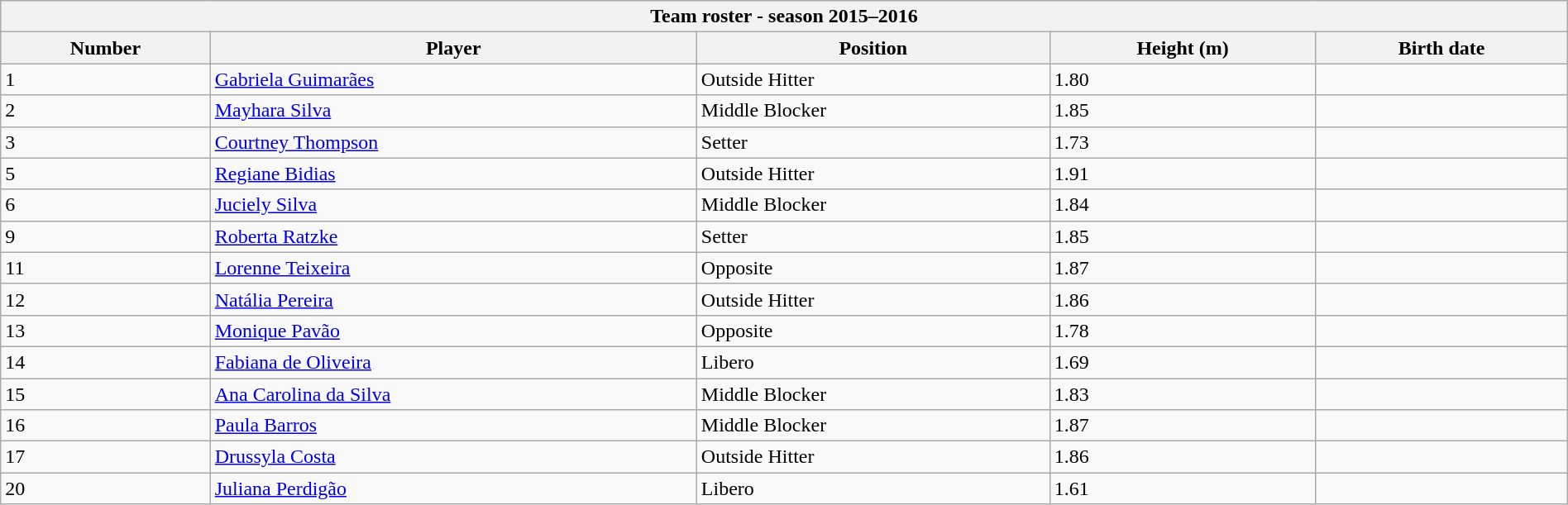<table class="wikitable collapsible collapsed" style="width:100%;">
<tr>
<th colspan=6><strong>Team roster - season 2015–2016</strong></th>
</tr>
<tr>
<th>Number</th>
<th>Player</th>
<th>Position</th>
<th>Height (m)</th>
<th>Birth date</th>
</tr>
<tr>
<td>1</td>
<td> <a href='#'>Gabriela Guimarães</a></td>
<td>Outside Hitter</td>
<td>1.80</td>
<td align=right></td>
</tr>
<tr>
<td>2</td>
<td> <a href='#'>Mayhara Silva</a></td>
<td>Middle Blocker</td>
<td>1.85</td>
<td align=right></td>
</tr>
<tr>
<td>3</td>
<td> <a href='#'>Courtney Thompson</a></td>
<td>Setter</td>
<td>1.73</td>
<td align=right></td>
</tr>
<tr>
<td>5</td>
<td> <a href='#'>Regiane Bidias</a></td>
<td>Outside Hitter</td>
<td>1.91</td>
<td align=right></td>
</tr>
<tr>
<td>6</td>
<td> <a href='#'>Juciely Silva</a></td>
<td>Middle Blocker</td>
<td>1.84</td>
<td align=right></td>
</tr>
<tr>
<td>9</td>
<td> <a href='#'>Roberta Ratzke</a></td>
<td>Setter</td>
<td>1.85</td>
<td align=right></td>
</tr>
<tr>
<td>11</td>
<td> <a href='#'>Lorenne Teixeira</a></td>
<td>Opposite</td>
<td>1.87</td>
<td align=right></td>
</tr>
<tr>
<td>12</td>
<td> <a href='#'>Natália Pereira</a></td>
<td>Outside Hitter</td>
<td>1.86</td>
<td align=right></td>
</tr>
<tr>
<td>13</td>
<td> <a href='#'>Monique Pavão</a></td>
<td>Opposite</td>
<td>1.78</td>
<td align=right></td>
</tr>
<tr>
<td>14</td>
<td> <a href='#'>Fabiana de Oliveira</a></td>
<td>Libero</td>
<td>1.69</td>
<td align=right></td>
</tr>
<tr>
<td>15</td>
<td> <a href='#'>Ana Carolina da Silva</a></td>
<td>Middle Blocker</td>
<td>1.83</td>
<td align=right></td>
</tr>
<tr>
<td>16</td>
<td> <a href='#'>Paula Barros</a></td>
<td>Middle Blocker</td>
<td>1.87</td>
<td align=right></td>
</tr>
<tr>
<td>17</td>
<td> <a href='#'>Drussyla Costa</a></td>
<td>Outside Hitter</td>
<td>1.86</td>
<td align=right></td>
</tr>
<tr>
<td>20</td>
<td> <a href='#'>Juliana Perdigão</a></td>
<td>Libero</td>
<td>1.61</td>
<td align=right></td>
</tr>
</table>
